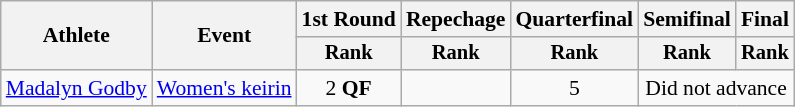<table class=wikitable style=font-size:90%>
<tr>
<th rowspan=2>Athlete</th>
<th rowspan=2>Event</th>
<th>1st Round</th>
<th>Repechage</th>
<th>Quarterfinal</th>
<th>Semifinal</th>
<th>Final</th>
</tr>
<tr style=font-size:95%>
<th>Rank</th>
<th>Rank</th>
<th>Rank</th>
<th>Rank</th>
<th>Rank</th>
</tr>
<tr align=center>
<td align=left><a href='#'>Madalyn Godby</a></td>
<td align=left><a href='#'>Women's keirin</a></td>
<td>2 <strong>QF</strong></td>
<td></td>
<td>5</td>
<td colspan=2>Did not advance</td>
</tr>
</table>
